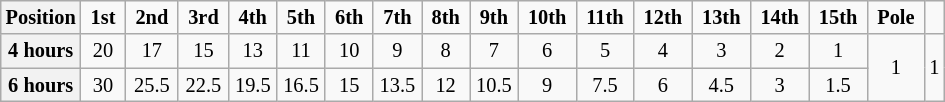<table class="wikitable" style="font-size:85%; text-align:center">
<tr>
<th>Position</th>
<td> <strong>1st</strong> </td>
<td> <strong>2nd</strong> </td>
<td> <strong>3rd</strong> </td>
<td> <strong>4th</strong> </td>
<td> <strong>5th</strong> </td>
<td> <strong>6th</strong> </td>
<td> <strong>7th</strong> </td>
<td> <strong>8th</strong> </td>
<td> <strong>9th</strong> </td>
<td> <strong>10th</strong> </td>
<td> <strong>11th</strong> </td>
<td> <strong>12th</strong> </td>
<td> <strong>13th</strong> </td>
<td> <strong>14th</strong> </td>
<td> <strong>15th</strong> </td>
<td> <strong>Pole</strong> </td>
<td> <strong></strong> </td>
</tr>
<tr>
<th>4 hours</th>
<td>20</td>
<td>17</td>
<td>15</td>
<td>13</td>
<td>11</td>
<td>10</td>
<td>9</td>
<td>8</td>
<td>7</td>
<td>6</td>
<td>5</td>
<td>4</td>
<td>3</td>
<td>2</td>
<td>1</td>
<td rowspan=2>1</td>
<td rowspan=2>1</td>
</tr>
<tr>
<th>6 hours</th>
<td>30</td>
<td>25.5</td>
<td>22.5</td>
<td>19.5</td>
<td>16.5</td>
<td>15</td>
<td>13.5</td>
<td>12</td>
<td>10.5</td>
<td>9</td>
<td>7.5</td>
<td>6</td>
<td>4.5</td>
<td>3</td>
<td>1.5</td>
</tr>
</table>
